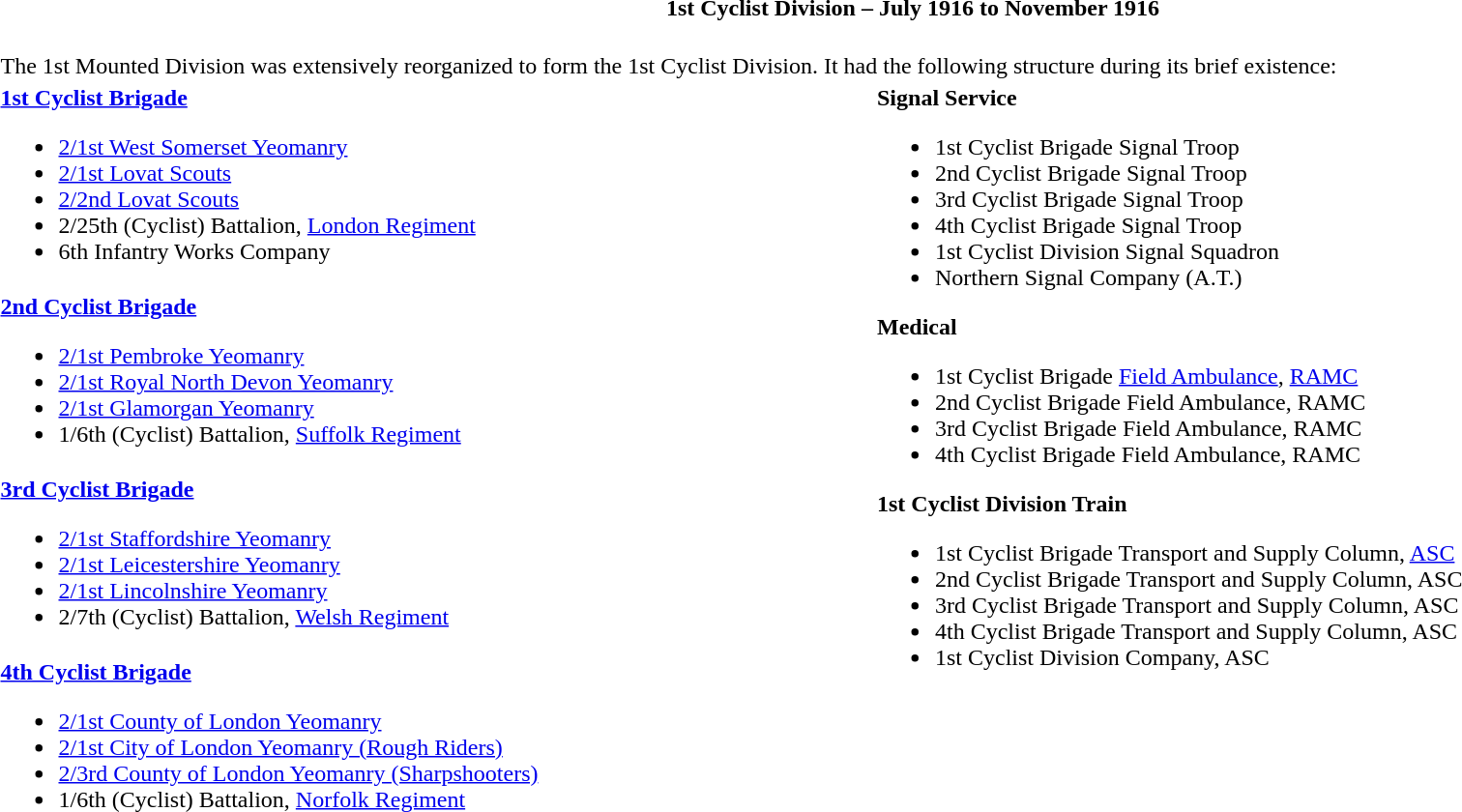<table class="toccolours collapsible collapsed" style="width:100%; background:transparent;">
<tr>
<th colspan=2>1st Cyclist Division – July 1916 to November 1916</th>
</tr>
<tr>
<td colspan=2><br>The 1st Mounted Division was extensively reorganized to form the 1st Cyclist Division.  It had the following structure during its brief existence:</td>
</tr>
<tr valign=top>
<td><strong><a href='#'>1st Cyclist Brigade</a></strong><br><ul><li><a href='#'>2/1st West Somerset Yeomanry</a></li><li><a href='#'>2/1st Lovat Scouts</a></li><li><a href='#'>2/2nd Lovat Scouts</a></li><li>2/25th (Cyclist) Battalion, <a href='#'>London Regiment</a></li><li>6th Infantry Works Company</li></ul></td>
<td rowspan=4><strong>Signal Service</strong><br><ul><li>1st Cyclist Brigade Signal Troop</li><li>2nd Cyclist Brigade Signal Troop</li><li>3rd Cyclist Brigade Signal Troop</li><li>4th Cyclist Brigade Signal Troop</li><li>1st Cyclist Division Signal Squadron</li><li>Northern Signal Company (A.T.)</li></ul><strong>Medical</strong><ul><li>1st Cyclist Brigade <a href='#'>Field Ambulance</a>, <a href='#'>RAMC</a></li><li>2nd Cyclist Brigade Field Ambulance, RAMC</li><li>3rd Cyclist Brigade Field Ambulance, RAMC</li><li>4th Cyclist Brigade Field Ambulance, RAMC</li></ul><strong>1st Cyclist Division Train</strong><ul><li>1st Cyclist Brigade Transport and Supply Column, <a href='#'>ASC</a></li><li>2nd Cyclist Brigade Transport and Supply Column, ASC</li><li>3rd Cyclist Brigade Transport and Supply Column, ASC</li><li>4th Cyclist Brigade Transport and Supply Column, ASC</li><li>1st Cyclist Division Company, ASC</li></ul></td>
</tr>
<tr valign=top>
<td><strong><a href='#'>2nd Cyclist Brigade</a></strong><br><ul><li><a href='#'>2/1st Pembroke Yeomanry</a></li><li><a href='#'>2/1st Royal North Devon Yeomanry</a></li><li><a href='#'>2/1st Glamorgan Yeomanry</a></li><li>1/6th (Cyclist) Battalion, <a href='#'>Suffolk Regiment</a></li></ul></td>
</tr>
<tr valign=top>
<td><strong><a href='#'>3rd Cyclist Brigade</a></strong><br><ul><li><a href='#'>2/1st Staffordshire Yeomanry</a></li><li><a href='#'>2/1st Leicestershire Yeomanry</a></li><li><a href='#'>2/1st Lincolnshire Yeomanry</a></li><li>2/7th (Cyclist) Battalion, <a href='#'>Welsh Regiment</a></li></ul></td>
</tr>
<tr valign=top>
<td><strong><a href='#'>4th Cyclist Brigade</a></strong><br><ul><li><a href='#'>2/1st County of London Yeomanry</a></li><li><a href='#'>2/1st City of London Yeomanry (Rough Riders)</a></li><li><a href='#'>2/3rd County of London Yeomanry (Sharpshooters)</a></li><li>1/6th (Cyclist) Battalion, <a href='#'>Norfolk Regiment</a></li></ul></td>
</tr>
<tr>
<td colspan=2 style="border:0px"></td>
</tr>
</table>
